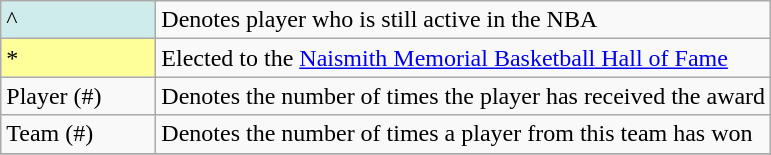<table class="wikitable">
<tr>
<td style="background:#cfecec; width:6em;">^</td>
<td>Denotes player who is still active in the NBA</td>
</tr>
<tr>
<td style="background:#ff9; width:6em;">*</td>
<td>Elected to the <a href='#'>Naismith Memorial Basketball Hall of Fame</a></td>
</tr>
<tr>
<td>Player (#)</td>
<td>Denotes the number of times the player has received the award</td>
</tr>
<tr>
<td>Team (#)</td>
<td>Denotes the number of times a player from this team has won</td>
</tr>
<tr>
</tr>
</table>
